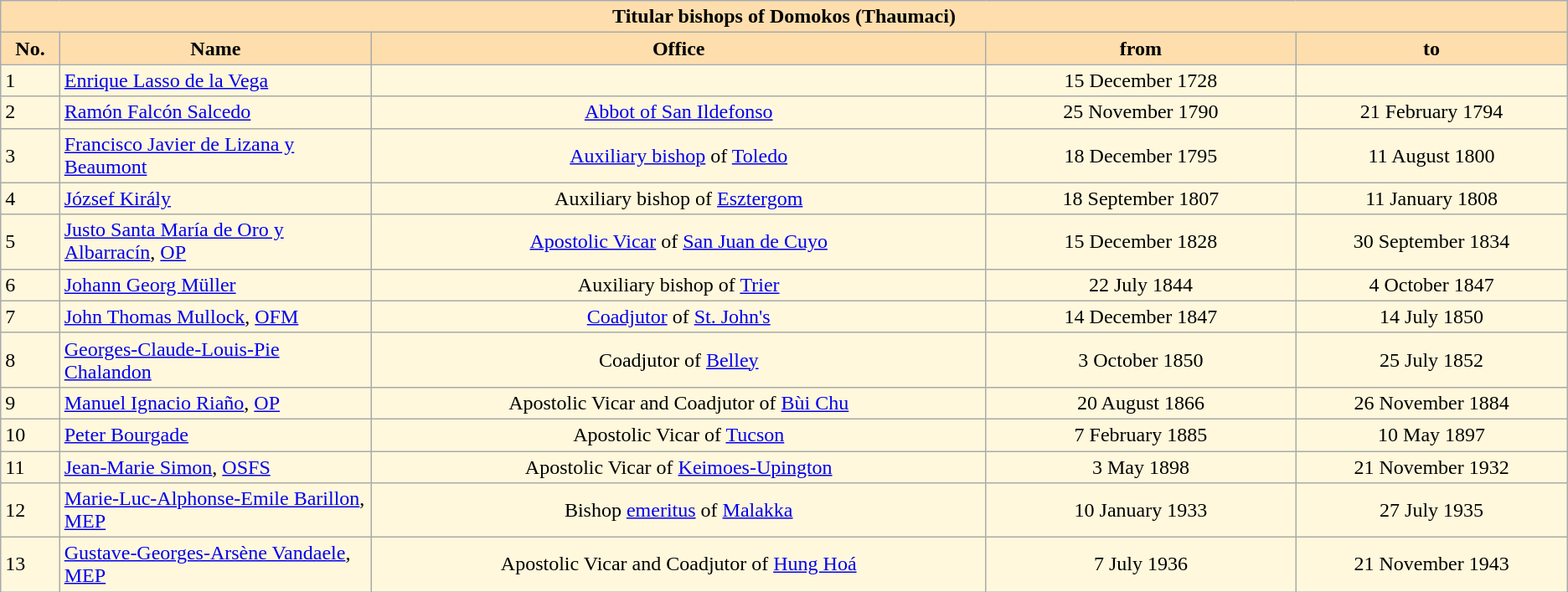<table class="wikitable">
<tr>
<td style="background:#FFDEAD" align="center" colspan="5"><strong>Titular bishops of Domokos (Thaumaci)</strong></td>
</tr>
<tr>
<th width="50" style="background:#FFDEAD"><strong>No.</strong></th>
<th width="350" style="background:#FFDEAD"><strong>Name</strong></th>
<th width="750" style="background:#FFDEAD"><strong>Office</strong></th>
<th width="350" style="background:#FFDEAD"><strong>from</strong></th>
<th width="300" style="background:#FFDEAD"><strong>to</strong></th>
</tr>
<tr>
<td style="background:#FFF8DC;">1</td>
<td style="background:#FFF8DC;"><a href='#'>Enrique Lasso de la Vega</a></td>
<td style="background:#FFF8DC;" align="center"></td>
<td style="background:#FFF8DC;" align="center">15 December 1728</td>
<td style="background:#FFF8DC;" align="center"></td>
</tr>
<tr>
<td style="background:#FFF8DC;">2</td>
<td style="background:#FFF8DC;"><a href='#'>Ramón Falcón Salcedo</a></td>
<td style="background:#FFF8DC;" align="center"><a href='#'>Abbot of San Ildefonso</a></td>
<td style="background:#FFF8DC;" align="center">25 November 1790</td>
<td style="background:#FFF8DC;" align="center">21 February 1794</td>
</tr>
<tr>
<td style="background:#FFF8DC;">3</td>
<td style="background:#FFF8DC;"><a href='#'>Francisco Javier de Lizana y Beaumont</a></td>
<td style="background:#FFF8DC;" align="center"><a href='#'>Auxiliary bishop</a> of <a href='#'>Toledo</a></td>
<td style="background:#FFF8DC;" align="center">18 December 1795</td>
<td style="background:#FFF8DC;" align="center">11 August 1800</td>
</tr>
<tr>
<td style="background:#FFF8DC;">4</td>
<td style="background:#FFF8DC;"><a href='#'>József Király </a></td>
<td style="background:#FFF8DC;" align="center">Auxiliary bishop of <a href='#'>Esztergom</a></td>
<td style="background:#FFF8DC;" align="center">18 September 1807</td>
<td style="background:#FFF8DC;" align="center">11 January 1808</td>
</tr>
<tr>
<td style="background:#FFF8DC;">5</td>
<td style="background:#FFF8DC;"><a href='#'>Justo Santa María de Oro y Albarracín</a>, <a href='#'>OP</a></td>
<td style="background:#FFF8DC;" align="center"><a href='#'>Apostolic Vicar</a> of <a href='#'>San Juan de Cuyo</a></td>
<td style="background:#FFF8DC;" align="center">15 December 1828</td>
<td style="background:#FFF8DC;" align="center">30 September 1834</td>
</tr>
<tr>
<td style="background:#FFF8DC;">6</td>
<td style="background:#FFF8DC;"><a href='#'>Johann Georg Müller</a></td>
<td style="background:#FFF8DC;" align="center">Auxiliary bishop of <a href='#'>Trier</a></td>
<td style="background:#FFF8DC;" align="center">22 July 1844</td>
<td style="background:#FFF8DC;" align="center">4 October 1847</td>
</tr>
<tr>
<td style="background:#FFF8DC;">7</td>
<td style="background:#FFF8DC;"><a href='#'>John Thomas Mullock</a>, <a href='#'>OFM</a></td>
<td style="background:#FFF8DC;" align="center"><a href='#'>Coadjutor</a> of <a href='#'>St. John's</a></td>
<td style="background:#FFF8DC;" align="center">14 December 1847</td>
<td style="background:#FFF8DC;" align="center">14 July 1850</td>
</tr>
<tr>
<td style="background:#FFF8DC;">8</td>
<td style="background:#FFF8DC;"><a href='#'>Georges-Claude-Louis-Pie Chalandon</a></td>
<td style="background:#FFF8DC;" align="center">Coadjutor of <a href='#'>Belley</a></td>
<td style="background:#FFF8DC;" align="center">3 October 1850</td>
<td style="background:#FFF8DC;" align="center">25 July 1852</td>
</tr>
<tr>
<td style="background:#FFF8DC;">9</td>
<td style="background:#FFF8DC;"><a href='#'>Manuel Ignacio Riaño</a>, <a href='#'>OP</a></td>
<td style="background:#FFF8DC;" align="center">Apostolic Vicar and Coadjutor of <a href='#'>Bùi Chu</a></td>
<td style="background:#FFF8DC;" align="center">20 August 1866</td>
<td style="background:#FFF8DC;" align="center">26 November 1884</td>
</tr>
<tr>
<td style="background:#FFF8DC;">10</td>
<td style="background:#FFF8DC;"><a href='#'>Peter Bourgade</a></td>
<td style="background:#FFF8DC;" align="center">Apostolic Vicar of <a href='#'>Tucson</a></td>
<td style="background:#FFF8DC;" align="center">7 February 1885</td>
<td style="background:#FFF8DC;" align="center">10 May 1897</td>
</tr>
<tr>
<td style="background:#FFF8DC;">11</td>
<td style="background:#FFF8DC;"><a href='#'>Jean-Marie Simon</a>, <a href='#'>OSFS</a></td>
<td style="background:#FFF8DC;" align="center">Apostolic Vicar of <a href='#'>Keimoes-Upington</a></td>
<td style="background:#FFF8DC;" align="center">3 May 1898</td>
<td style="background:#FFF8DC;" align="center">21 November 1932</td>
</tr>
<tr>
<td style="background:#FFF8DC;">12</td>
<td style="background:#FFF8DC;"><a href='#'>Marie-Luc-Alphonse-Emile Barillon</a>, <a href='#'>MEP</a></td>
<td style="background:#FFF8DC;" align="center">Bishop <a href='#'>emeritus</a> of <a href='#'>Malakka</a></td>
<td style="background:#FFF8DC;" align="center">10 January 1933</td>
<td style="background:#FFF8DC;" align="center">27 July 1935</td>
</tr>
<tr>
<td style="background:#FFF8DC;">13</td>
<td style="background:#FFF8DC;"><a href='#'>Gustave-Georges-Arsène Vandaele</a>, <a href='#'>MEP</a></td>
<td style="background:#FFF8DC;" align="center">Apostolic Vicar and Coadjutor of <a href='#'>Hung Hoá</a></td>
<td style="background:#FFF8DC;" align="center">7 July 1936</td>
<td style="background:#FFF8DC;" align="center">21 November 1943</td>
</tr>
</table>
